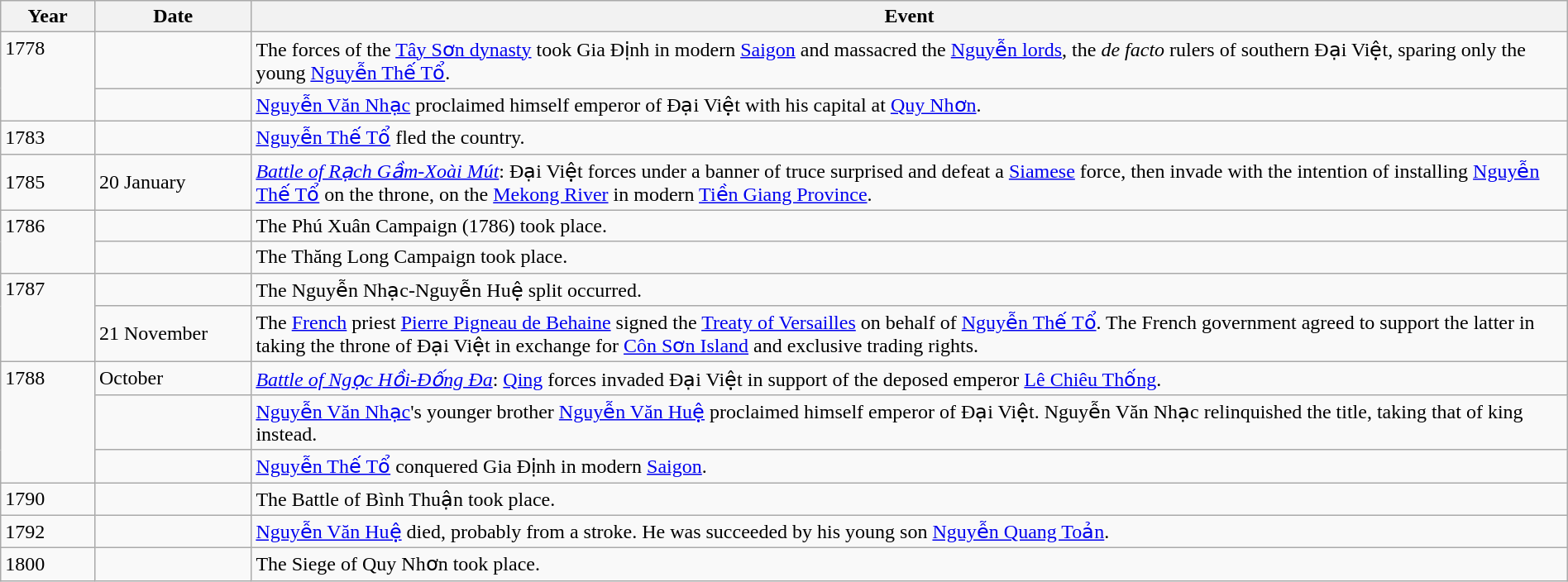<table class="wikitable" width="100%">
<tr>
<th style="width:6%">Year</th>
<th style="width:10%">Date</th>
<th>Event</th>
</tr>
<tr>
<td rowspan="2" valign="top">1778</td>
<td></td>
<td>The forces of the <a href='#'>Tây Sơn dynasty</a> took Gia Định in modern <a href='#'>Saigon</a> and massacred the <a href='#'>Nguyễn lords</a>, the <em>de facto</em> rulers of southern Đại Việt, sparing only the young <a href='#'>Nguyễn Thế Tổ</a>.</td>
</tr>
<tr>
<td></td>
<td><a href='#'>Nguyễn Văn Nhạc</a> proclaimed himself emperor of Đại Việt with his capital at <a href='#'>Quy Nhơn</a>.</td>
</tr>
<tr>
<td>1783</td>
<td></td>
<td><a href='#'>Nguyễn Thế Tổ</a> fled the country.</td>
</tr>
<tr>
<td>1785</td>
<td>20 January</td>
<td><em><a href='#'>Battle of Rạch Gầm-Xoài Mút</a></em>: Đại Việt forces under a banner of truce surprised and defeat a <a href='#'>Siamese</a> force, then invade with the intention of installing <a href='#'>Nguyễn Thế Tổ</a> on the throne, on the <a href='#'>Mekong River</a> in modern <a href='#'>Tiền Giang Province</a>.</td>
</tr>
<tr>
<td rowspan="2" valign="top">1786</td>
<td></td>
<td>The Phú Xuân Campaign (1786) took place.</td>
</tr>
<tr>
<td></td>
<td>The Thăng Long Campaign took place.</td>
</tr>
<tr>
<td rowspan="2" valign="top">1787</td>
<td></td>
<td>The Nguyễn Nhạc-Nguyễn Huệ split occurred.</td>
</tr>
<tr>
<td>21 November</td>
<td>The <a href='#'>French</a> priest <a href='#'>Pierre Pigneau de Behaine</a> signed the <a href='#'>Treaty of Versailles</a> on behalf of <a href='#'>Nguyễn Thế Tổ</a>.  The French government agreed to support the latter in taking the throne of Đại Việt in exchange for <a href='#'>Côn Sơn Island</a> and exclusive trading rights.</td>
</tr>
<tr>
<td rowspan="3" valign="top">1788</td>
<td>October</td>
<td><em><a href='#'>Battle of Ngọc Hồi-Đống Đa</a></em>: <a href='#'>Qing</a> forces invaded Đại Việt in support of the deposed emperor <a href='#'>Lê Chiêu Thống</a>.</td>
</tr>
<tr>
<td></td>
<td><a href='#'>Nguyễn Văn Nhạc</a>'s younger brother <a href='#'>Nguyễn Văn Huệ</a> proclaimed himself emperor of Đại Việt.  Nguyễn Văn Nhạc relinquished the title, taking that of king instead.</td>
</tr>
<tr>
<td></td>
<td><a href='#'>Nguyễn Thế Tổ</a> conquered Gia Định in modern <a href='#'>Saigon</a>.</td>
</tr>
<tr>
<td>1790</td>
<td></td>
<td>The Battle of Bình Thuận took place.</td>
</tr>
<tr>
<td>1792</td>
<td></td>
<td><a href='#'>Nguyễn Văn Huệ</a> died, probably from a stroke.  He was succeeded by his young son <a href='#'>Nguyễn Quang Toản</a>.</td>
</tr>
<tr>
<td>1800</td>
<td></td>
<td>The Siege of Quy Nhơn took place.</td>
</tr>
</table>
